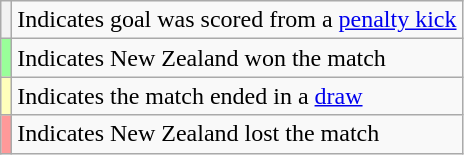<table class="wikitable plainrowheaders">
<tr>
<th></th>
<td>Indicates goal was scored from a <a href='#'>penalty kick</a></td>
</tr>
<tr>
<th scope="row" style="text-align:center; background:#9F9"></th>
<td>Indicates New Zealand won the match</td>
</tr>
<tr>
<th scope="row" style="text-align:center; background:#ffb"></th>
<td>Indicates the match ended in a <a href='#'>draw</a></td>
</tr>
<tr>
<th scope="row" style="text-align:center; background:#F99"></th>
<td>Indicates New Zealand lost the match</td>
</tr>
</table>
